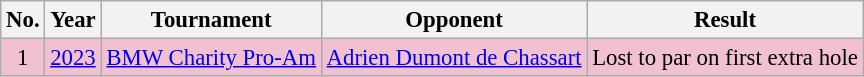<table class="wikitable" style="font-size:95%;">
<tr>
<th>No.</th>
<th>Year</th>
<th>Tournament</th>
<th>Opponent</th>
<th>Result</th>
</tr>
<tr style="background:#F2C1D1;">
<td align=center>1</td>
<td><a href='#'>2023</a></td>
<td><a href='#'>BMW Charity Pro-Am</a></td>
<td> <a href='#'>Adrien Dumont de Chassart</a></td>
<td>Lost to par on first extra hole</td>
</tr>
</table>
